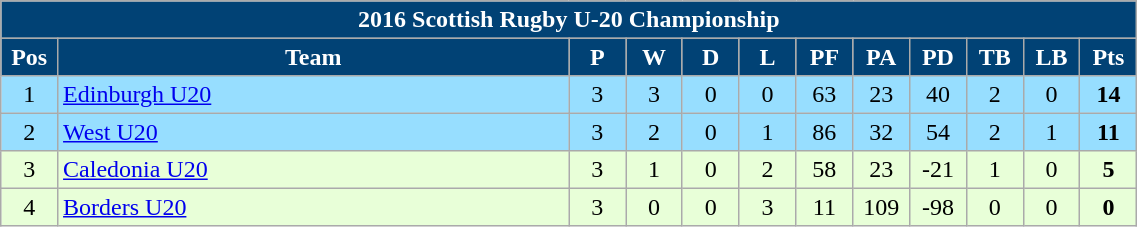<table class="wikitable" style="text-align:center; line-height:110%; font-size:100%; width:60%;">
<tr>
<th style="background:#014275;color:#fff" colspan="14" cellpadding="0" cellspacing="0"><strong>2016 Scottish Rugby U-20 Championship</strong></th>
</tr>
<tr>
<th style="width:5%;background:#014275;color:#fff">Pos</th>
<th style="width:45%;background:#014275;color:#fff">Team</th>
<th style="width:5%;background:#014275;color:#fff">P</th>
<th style="width:5%;background:#014275;color:#fff">W</th>
<th style="width:5%;background:#014275;color:#fff">D</th>
<th style="width:5%;background:#014275;color:#fff">L</th>
<th style="width:5%;background:#014275;color:#fff">PF</th>
<th style="width:5%;background:#014275;color:#fff">PA</th>
<th style="width:5%;background:#014275;color:#fff">PD</th>
<th style="width:5%;background:#014275;color:#fff">TB</th>
<th style="width:5%;background:#014275;color:#fff">LB</th>
<th style="width:5%;background:#014275;color:#fff">Pts<br></th>
</tr>
<tr style="background:#97DEFF;">
<td>1</td>
<td align=left><a href='#'>Edinburgh U20</a></td>
<td>3</td>
<td>3</td>
<td>0</td>
<td>0</td>
<td>63</td>
<td>23</td>
<td>40</td>
<td>2</td>
<td>0</td>
<td><strong>14</strong></td>
</tr>
<tr style="background:#97DEFF;">
<td>2</td>
<td align=left><a href='#'>West U20</a></td>
<td>3</td>
<td>2</td>
<td>0</td>
<td>1</td>
<td>86</td>
<td>32</td>
<td>54</td>
<td>2</td>
<td>1</td>
<td><strong>11</strong></td>
</tr>
<tr style="background:#E8FFD8;">
<td>3</td>
<td align=left><a href='#'>Caledonia U20</a></td>
<td>3</td>
<td>1</td>
<td>0</td>
<td>2</td>
<td>58</td>
<td>23</td>
<td>-21</td>
<td>1</td>
<td>0</td>
<td><strong>5</strong></td>
</tr>
<tr style="background:#E8FFD8;">
<td>4</td>
<td align=left><a href='#'>Borders U20</a></td>
<td>3</td>
<td>0</td>
<td>0</td>
<td>3</td>
<td>11</td>
<td>109</td>
<td>-98</td>
<td>0</td>
<td>0</td>
<td><strong>0</strong></td>
</tr>
</table>
